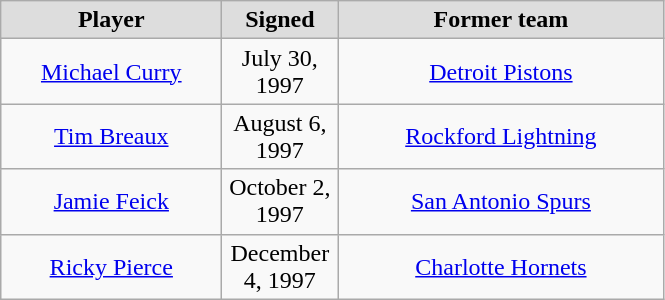<table class="wikitable" style="text-align: center">
<tr style="text-align:center; background:#ddd;">
<td style="width:140px"><strong>Player</strong></td>
<td style="width:70px"><strong>Signed</strong></td>
<td style="width:210px"><strong>Former team</strong></td>
</tr>
<tr>
<td><a href='#'>Michael Curry</a></td>
<td>July 30, 1997</td>
<td><a href='#'>Detroit Pistons</a></td>
</tr>
<tr>
<td><a href='#'>Tim Breaux</a></td>
<td>August 6, 1997</td>
<td><a href='#'>Rockford Lightning</a></td>
</tr>
<tr>
<td><a href='#'>Jamie Feick</a></td>
<td>October 2, 1997</td>
<td><a href='#'>San Antonio Spurs</a></td>
</tr>
<tr>
<td><a href='#'>Ricky Pierce</a></td>
<td>December 4, 1997</td>
<td><a href='#'>Charlotte Hornets</a></td>
</tr>
</table>
